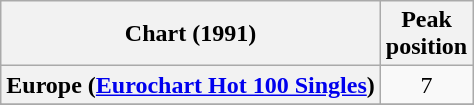<table class="wikitable sortable plainrowheaders" style="text-align:center">
<tr>
<th scope="col">Chart (1991)</th>
<th scope="col">Peak<br>position</th>
</tr>
<tr>
<th scope="row">Europe (<a href='#'>Eurochart Hot 100 Singles</a>)<br></th>
<td>7</td>
</tr>
<tr>
</tr>
<tr>
</tr>
<tr>
</tr>
<tr>
</tr>
<tr>
</tr>
<tr>
</tr>
</table>
